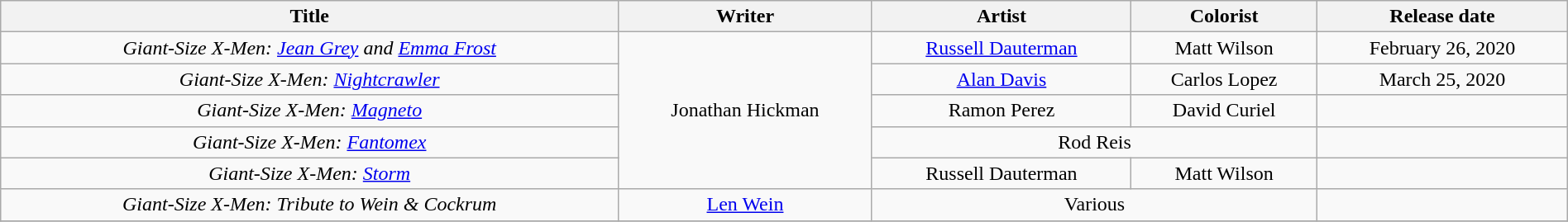<table class="wikitable" style="text-align:center; width:100%">
<tr>
<th scope="col">Title</th>
<th scope="col">Writer</th>
<th scope="col">Artist</th>
<th scope="col">Colorist</th>
<th scope="col">Release date</th>
</tr>
<tr>
<td><em>Giant-Size X-Men: <a href='#'>Jean Grey</a> and <a href='#'>Emma Frost</a></em></td>
<td rowspan="5">Jonathan Hickman</td>
<td><a href='#'>Russell Dauterman</a></td>
<td>Matt Wilson</td>
<td>February 26, 2020</td>
</tr>
<tr>
<td><em>Giant-Size X-Men: <a href='#'>Nightcrawler</a></em></td>
<td><a href='#'>Alan Davis</a></td>
<td>Carlos Lopez</td>
<td>March 25, 2020</td>
</tr>
<tr>
<td><em>Giant-Size X-Men: <a href='#'>Magneto</a></em></td>
<td>Ramon Perez</td>
<td>David Curiel</td>
<td></td>
</tr>
<tr>
<td><em>Giant-Size X-Men: <a href='#'>Fantomex</a></em></td>
<td colspan="2">Rod Reis</td>
<td></td>
</tr>
<tr>
<td><em>Giant-Size X-Men: <a href='#'>Storm</a></em></td>
<td>Russell Dauterman</td>
<td>Matt Wilson</td>
<td></td>
</tr>
<tr>
<td><em>Giant-Size X-Men: Tribute to Wein & Cockrum</em></td>
<td><a href='#'>Len Wein</a></td>
<td colspan="2">Various</td>
<td></td>
</tr>
<tr>
</tr>
</table>
